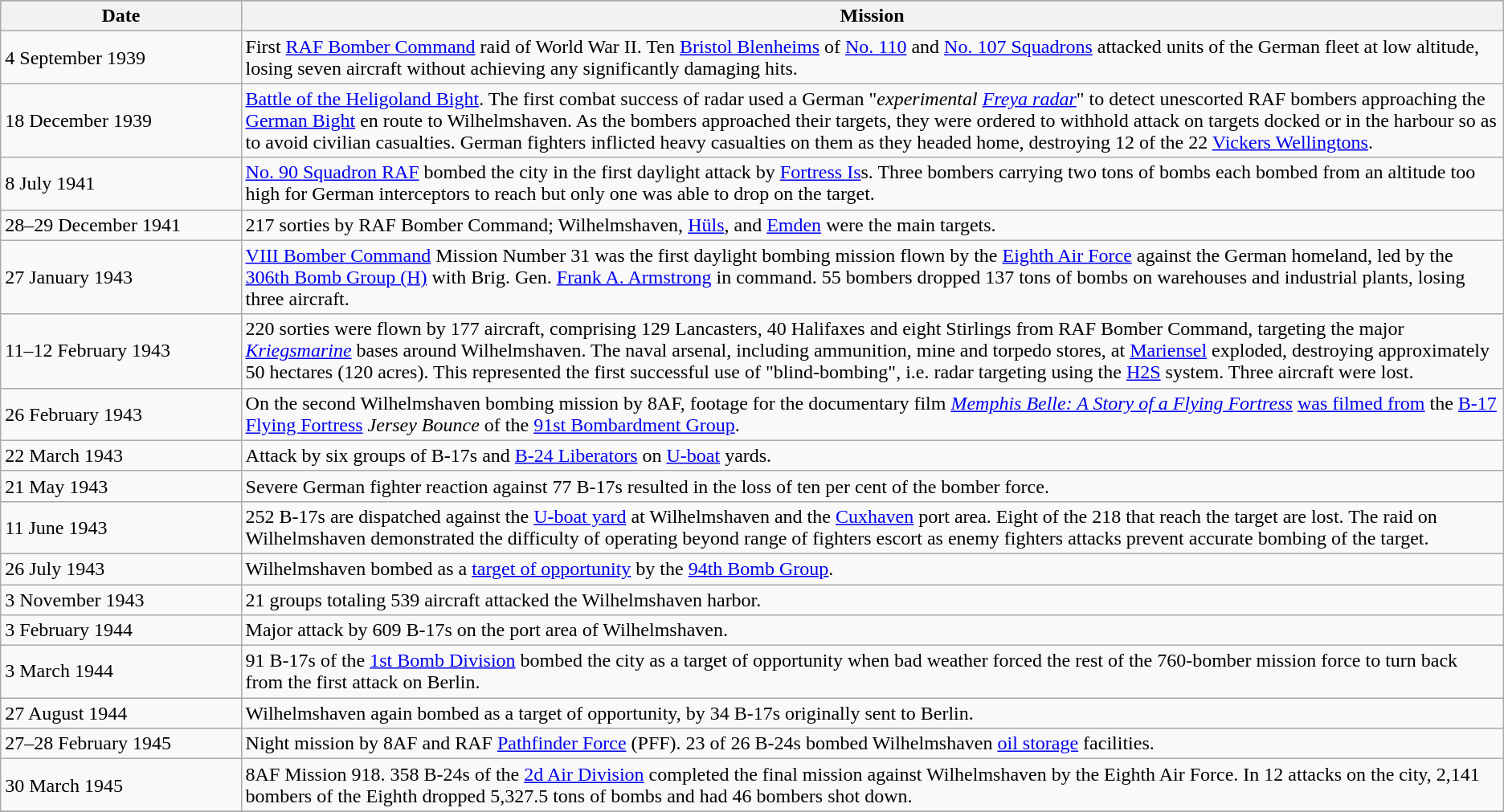<table class="wikitable sortable">
<tr>
</tr>
<tr>
<th width=16%>Date</th>
<th>Mission</th>
</tr>
<tr>
<td>4 September 1939</td>
<td> First <a href='#'>RAF Bomber Command</a> raid of World War II. Ten <a href='#'>Bristol Blenheims</a> of <a href='#'>No. 110</a> and <a href='#'>No. 107 Squadrons</a> attacked units of the German fleet at low altitude, losing seven aircraft without achieving any significantly damaging hits.</td>
</tr>
<tr>
<td>18 December 1939</td>
<td> <a href='#'>Battle of the Heligoland Bight</a>. The first combat success of radar used a German "<em>experimental <a href='#'>Freya radar</a></em>" to detect unescorted RAF bombers approaching the <a href='#'>German Bight</a> en route to Wilhelmshaven. As the bombers approached their targets, they were ordered to withhold attack on targets docked or in the harbour so as to avoid civilian casualties. German fighters inflicted heavy casualties on them as they headed home, destroying 12 of the 22 <a href='#'>Vickers Wellingtons</a>.</td>
</tr>
<tr>
<td>8 July 1941</td>
<td> <a href='#'>No. 90 Squadron RAF</a> bombed the city in the first daylight attack by <a href='#'>Fortress Is</a>s. Three bombers carrying two tons of bombs each bombed from an altitude too high for German interceptors to reach but only one was able to drop on the target.</td>
</tr>
<tr>
<td>28–29 December 1941</td>
<td> 217 sorties by RAF Bomber Command; Wilhelmshaven, <a href='#'>Hüls</a>, and <a href='#'>Emden</a> were the main targets.</td>
</tr>
<tr>
<td>27 January 1943</td>
<td> <a href='#'>VIII Bomber Command</a> Mission Number 31 was the first daylight bombing mission flown by the <a href='#'>Eighth Air Force</a> against the German homeland, led by the <a href='#'>306th Bomb Group (H)</a> with Brig. Gen. <a href='#'>Frank A. Armstrong</a> in command. 55 bombers dropped 137 tons of bombs on warehouses and industrial plants, losing three aircraft.</td>
</tr>
<tr>
<td>11–12 February 1943</td>
<td> 220 sorties were flown by 177 aircraft, comprising 129 Lancasters, 40 Halifaxes and eight Stirlings from RAF Bomber Command, targeting the major <em><a href='#'>Kriegsmarine</a></em> bases around Wilhelmshaven. The naval arsenal, including ammunition, mine and torpedo stores, at <a href='#'>Mariensel</a> exploded, destroying approximately 50 hectares (120 acres). This represented the first successful use of "blind-bombing", i.e. radar targeting using the <a href='#'>H2S</a> system. Three aircraft were lost.</td>
</tr>
<tr>
<td>26 February 1943</td>
<td> On the second Wilhelmshaven bombing mission by 8AF, footage for the documentary film <em><a href='#'>Memphis Belle: A Story of a Flying Fortress</a></em> <a href='#'>was filmed from</a> the <a href='#'>B-17 Flying Fortress</a> <em>Jersey Bounce</em> of the <a href='#'>91st Bombardment Group</a>.</td>
</tr>
<tr>
<td>22 March 1943</td>
<td> Attack by six groups of B-17s and <a href='#'>B-24 Liberators</a> on <a href='#'>U-boat</a> yards.</td>
</tr>
<tr>
<td>21 May 1943</td>
<td> Severe German fighter reaction against 77 B-17s resulted in the loss of ten per cent of the bomber force.</td>
</tr>
<tr>
<td>11 June 1943</td>
<td> 252 B-17s are dispatched against the <a href='#'>U-boat yard</a> at Wilhelmshaven and the <a href='#'>Cuxhaven</a> port area. Eight of the 218 that reach the target are lost. The raid on Wilhelmshaven demonstrated the difficulty of operating beyond range of fighters escort as enemy fighters attacks prevent accurate bombing of the target.</td>
</tr>
<tr>
<td>26 July 1943</td>
<td> Wilhelmshaven bombed as a <a href='#'>target of opportunity</a> by the <a href='#'>94th Bomb Group</a>.</td>
</tr>
<tr>
<td>3 November 1943</td>
<td> 21 groups totaling 539 aircraft attacked the Wilhelmshaven harbor.</td>
</tr>
<tr>
<td>3 February 1944</td>
<td> Major attack by 609 B-17s on the port area of Wilhelmshaven.</td>
</tr>
<tr>
<td>3 March 1944</td>
<td> 91 B-17s of the <a href='#'>1st Bomb Division</a> bombed the city as a target of opportunity when bad weather forced the rest of the 760-bomber mission force to turn back from the first attack on Berlin.</td>
</tr>
<tr>
<td>27 August 1944</td>
<td> Wilhelmshaven again bombed as a target of opportunity, by 34 B-17s originally sent to Berlin.</td>
</tr>
<tr>
<td>27–28 February 1945</td>
<td> Night mission by 8AF and RAF <a href='#'>Pathfinder Force</a> (PFF). 23 of 26 B-24s bombed Wilhelmshaven <a href='#'>oil storage</a> facilities.</td>
</tr>
<tr>
<td>30 March 1945</td>
<td> 8AF Mission 918. 358 B-24s of the <a href='#'>2d Air Division</a> completed the final mission against Wilhelmshaven by the Eighth Air Force. In 12 attacks on the city, 2,141 bombers of the Eighth dropped 5,327.5 tons of bombs and had 46 bombers shot down.</td>
</tr>
<tr>
</tr>
</table>
